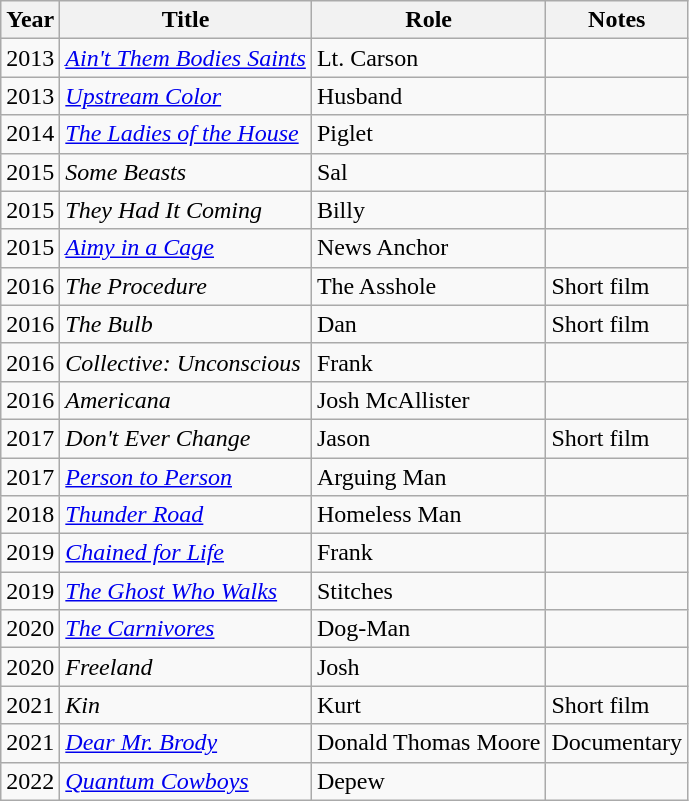<table class="wikitable sortable">
<tr>
<th>Year</th>
<th>Title</th>
<th>Role</th>
<th class="unsortable">Notes</th>
</tr>
<tr>
<td>2013</td>
<td><em><a href='#'>Ain't Them Bodies Saints</a></em></td>
<td>Lt. Carson</td>
<td></td>
</tr>
<tr>
<td>2013</td>
<td><em><a href='#'>Upstream Color</a></em></td>
<td>Husband</td>
<td></td>
</tr>
<tr>
<td>2014</td>
<td><em><a href='#'>The Ladies of the House</a></em></td>
<td>Piglet</td>
<td></td>
</tr>
<tr>
<td>2015</td>
<td><em>Some Beasts</em></td>
<td>Sal</td>
<td></td>
</tr>
<tr>
<td>2015</td>
<td><em>They Had It Coming</em></td>
<td>Billy</td>
<td></td>
</tr>
<tr>
<td>2015</td>
<td><em><a href='#'>Aimy in a Cage</a></em></td>
<td>News Anchor</td>
<td></td>
</tr>
<tr>
<td>2016</td>
<td><em>The Procedure</em></td>
<td>The Asshole</td>
<td>Short film</td>
</tr>
<tr>
<td>2016</td>
<td><em>The Bulb</em></td>
<td>Dan</td>
<td>Short film</td>
</tr>
<tr>
<td>2016</td>
<td><em>Collective: Unconscious</em></td>
<td>Frank</td>
<td></td>
</tr>
<tr>
<td>2016</td>
<td><em>Americana</em></td>
<td>Josh McAllister</td>
<td></td>
</tr>
<tr>
<td>2017</td>
<td><em>Don't Ever Change</em></td>
<td>Jason</td>
<td>Short film</td>
</tr>
<tr>
<td>2017</td>
<td><em><a href='#'>Person to Person</a></em></td>
<td>Arguing Man</td>
<td></td>
</tr>
<tr>
<td>2018</td>
<td><em><a href='#'>Thunder Road</a></em></td>
<td>Homeless Man</td>
<td></td>
</tr>
<tr>
<td>2019</td>
<td><em><a href='#'>Chained for Life</a></em></td>
<td>Frank</td>
<td></td>
</tr>
<tr>
<td>2019</td>
<td><em><a href='#'>The Ghost Who Walks</a></em></td>
<td>Stitches</td>
<td></td>
</tr>
<tr>
<td>2020</td>
<td><em><a href='#'>The Carnivores</a></em></td>
<td>Dog-Man</td>
<td></td>
</tr>
<tr>
<td>2020</td>
<td><em>Freeland</em></td>
<td>Josh</td>
<td></td>
</tr>
<tr>
<td>2021</td>
<td><em>Kin</em></td>
<td>Kurt</td>
<td>Short film</td>
</tr>
<tr>
<td>2021</td>
<td><em><a href='#'>Dear Mr. Brody</a></em></td>
<td>Donald Thomas Moore</td>
<td>Documentary</td>
</tr>
<tr>
<td>2022</td>
<td><em><a href='#'>Quantum Cowboys</a></em></td>
<td>Depew</td>
<td></td>
</tr>
</table>
